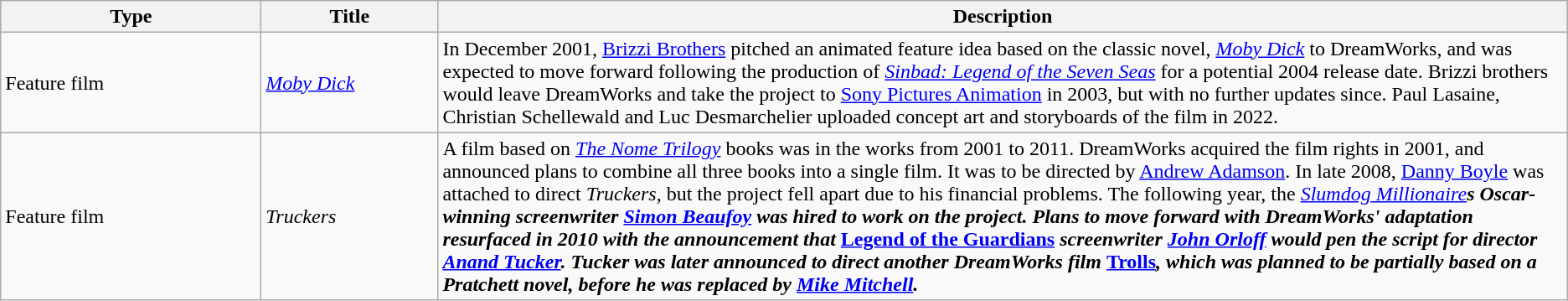<table class="wikitable">
<tr>
<th style="width:150pt;">Type</th>
<th style="width:100pt;">Title</th>
<th>Description</th>
</tr>
<tr>
<td>Feature film</td>
<td><em><a href='#'>Moby Dick</a></em></td>
<td>In December 2001, <a href='#'>Brizzi Brothers</a> pitched an animated feature idea based on the classic novel, <em><a href='#'>Moby Dick</a></em> to DreamWorks, and was expected to move forward following the production of <em><a href='#'>Sinbad: Legend of the Seven Seas</a></em> for a potential 2004 release date. Brizzi brothers would leave DreamWorks and take the project to <a href='#'>Sony Pictures Animation</a> in 2003, but with no further updates since. Paul Lasaine, Christian Schellewald and Luc Desmarchelier uploaded concept art and storyboards of the film in 2022.</td>
</tr>
<tr>
<td>Feature film</td>
<td><em>Truckers</em></td>
<td>A film based on <em><a href='#'>The Nome Trilogy</a></em> books was in the works from 2001 to 2011. DreamWorks acquired the film rights in 2001, and announced plans to combine all three books into a single film. It was to be directed by <a href='#'>Andrew Adamson</a>. In late 2008, <a href='#'>Danny Boyle</a> was attached to direct <em>Truckers</em>, but the project fell apart due to his financial problems. The following year, the <em><a href='#'>Slumdog Millionaire</a><strong>s Oscar-winning screenwriter <a href='#'>Simon Beaufoy</a> was hired to work on the project. Plans to move forward with DreamWorks' adaptation resurfaced in 2010 with the announcement that </em><a href='#'>Legend of the Guardians</a><em> screenwriter <a href='#'>John Orloff</a> would pen the script for director <a href='#'>Anand Tucker</a>. Tucker was later announced to direct another DreamWorks film </em><a href='#'>Trolls</a><em>, which was planned to be partially based on a Pratchett novel, before he was replaced by <a href='#'>Mike Mitchell</a>.</td>
</tr>
</table>
